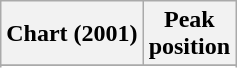<table class="wikitable sortable">
<tr>
<th>Chart (2001)</th>
<th>Peak <br> position</th>
</tr>
<tr>
</tr>
<tr>
</tr>
</table>
